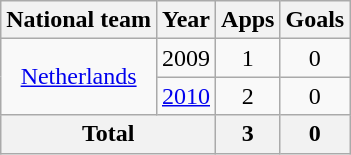<table class="wikitable" style="text-align:center">
<tr>
<th>National team</th>
<th>Year</th>
<th>Apps</th>
<th>Goals</th>
</tr>
<tr>
<td rowspan="2"><a href='#'>Netherlands</a></td>
<td>2009</td>
<td>1</td>
<td>0</td>
</tr>
<tr>
<td><a href='#'>2010</a></td>
<td>2</td>
<td>0</td>
</tr>
<tr>
<th colspan="2">Total</th>
<th>3</th>
<th>0</th>
</tr>
</table>
